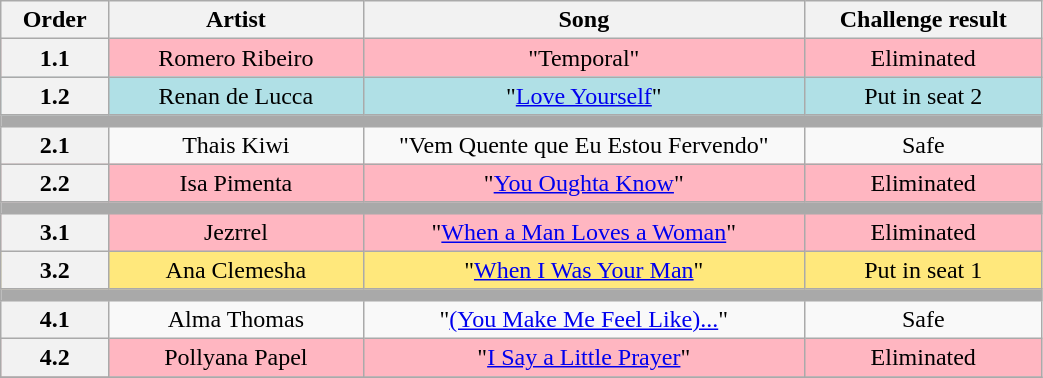<table class="wikitable" style="text-align:center; width:55%;">
<tr>
<th scope="col" width="05%">Order</th>
<th scope="col" width="15%">Artist</th>
<th scope="col" width="26%">Song</th>
<th scope="col" width="14%">Challenge result</th>
</tr>
<tr bgcolor=FFB6C1>
<th>1.1</th>
<td>Romero Ribeiro</td>
<td>"Temporal"</td>
<td>Eliminated</td>
</tr>
<tr bgcolor=B0E0E6>
<th>1.2</th>
<td>Renan de Lucca</td>
<td>"<a href='#'>Love Yourself</a>"</td>
<td>Put in seat 2</td>
</tr>
<tr>
<td bgcolor=A9A9A9 colspan=4></td>
</tr>
<tr>
<th>2.1</th>
<td>Thais Kiwi</td>
<td>"Vem Quente que Eu Estou Fervendo"</td>
<td>Safe</td>
</tr>
<tr bgcolor=FFB6C1>
<th>2.2</th>
<td>Isa Pimenta</td>
<td>"<a href='#'>You Oughta Know</a>"</td>
<td>Eliminated</td>
</tr>
<tr>
<td bgcolor=A9A9A9 colspan=4></td>
</tr>
<tr bgcolor=FFB6C1>
<th>3.1</th>
<td>Jezrrel</td>
<td>"<a href='#'>When a Man Loves a Woman</a>"</td>
<td>Eliminated</td>
</tr>
<tr bgcolor=FFE87C>
<th>3.2</th>
<td>Ana Clemesha</td>
<td>"<a href='#'>When I Was Your Man</a>"</td>
<td>Put in seat 1</td>
</tr>
<tr>
<td bgcolor=A9A9A9 colspan=4></td>
</tr>
<tr>
<th>4.1</th>
<td>Alma Thomas</td>
<td>"<a href='#'>(You Make Me Feel Like)...</a>"</td>
<td>Safe</td>
</tr>
<tr bgcolor=FFB6C1>
<th>4.2</th>
<td>Pollyana Papel</td>
<td>"<a href='#'>I Say a Little Prayer</a>"</td>
<td>Eliminated</td>
</tr>
<tr>
</tr>
</table>
